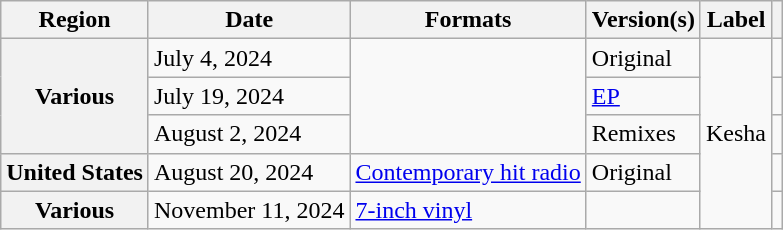<table class="wikitable plainrowheaders">
<tr>
<th scope="col">Region</th>
<th scope="col">Date</th>
<th scope="col">Formats</th>
<th scope="col">Version(s)</th>
<th scope="col">Label</th>
<th scope="col"></th>
</tr>
<tr>
<th scope="row" rowspan="3">Various</th>
<td>July 4, 2024</td>
<td rowspan="3"></td>
<td>Original</td>
<td rowspan="5">Kesha</td>
<td style="text-align: center;"></td>
</tr>
<tr>
<td>July 19, 2024</td>
<td><a href='#'>EP</a></td>
<td style="text-align: center;"></td>
</tr>
<tr>
<td>August 2, 2024</td>
<td>Remixes</td>
<td style="text-align: center;"></td>
</tr>
<tr>
<th scope="row">United States</th>
<td>August 20, 2024</td>
<td><a href='#'>Contemporary hit radio</a></td>
<td>Original</td>
<td style="text-align: center;"></td>
</tr>
<tr>
<th scope="row">Various</th>
<td>November 11, 2024</td>
<td><a href='#'>7-inch vinyl</a></td>
<td></td>
<td style="text-align: center;"></td>
</tr>
</table>
